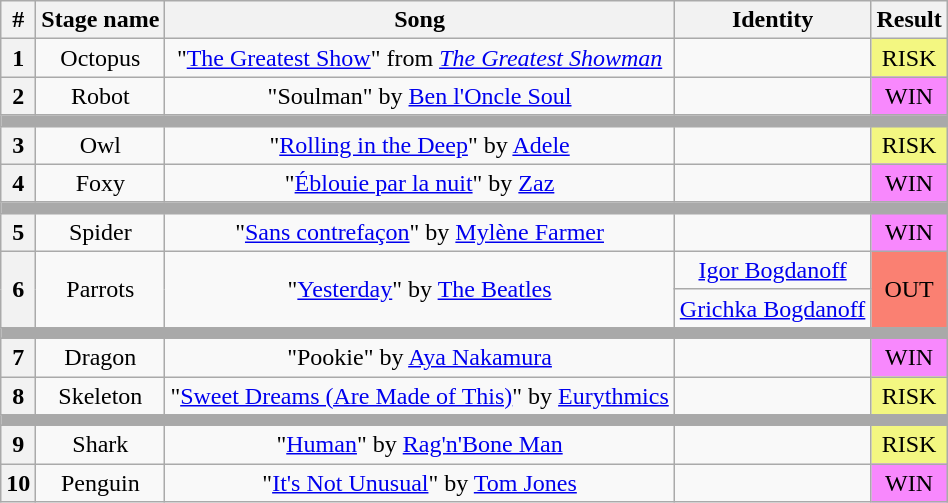<table class="wikitable plainrowheaders" style="text-align: center;">
<tr>
<th>#</th>
<th>Stage name</th>
<th>Song</th>
<th>Identity</th>
<th>Result</th>
</tr>
<tr>
<th>1</th>
<td>Octopus</td>
<td>"<a href='#'>The Greatest Show</a>" from <em><a href='#'>The Greatest Showman</a></em></td>
<td></td>
<td bgcolor="#F3F781">RISK</td>
</tr>
<tr>
<th>2</th>
<td>Robot</td>
<td>"Soulman" by <a href='#'>Ben l'Oncle Soul</a></td>
<td></td>
<td bgcolor=#F888FD>WIN</td>
</tr>
<tr>
<td colspan="5" style="background:darkgray"></td>
</tr>
<tr>
<th>3</th>
<td>Owl</td>
<td>"<a href='#'>Rolling in the Deep</a>" by <a href='#'>Adele</a></td>
<td></td>
<td bgcolor="#F3F781">RISK</td>
</tr>
<tr>
<th>4</th>
<td>Foxy</td>
<td>"<a href='#'>Éblouie par la nuit</a>" by <a href='#'>Zaz</a></td>
<td></td>
<td bgcolor=#F888FD>WIN</td>
</tr>
<tr>
<td colspan="5" style="background:darkgray"></td>
</tr>
<tr>
<th>5</th>
<td>Spider</td>
<td>"<a href='#'>Sans contrefaçon</a>" by <a href='#'>Mylène Farmer</a></td>
<td></td>
<td bgcolor=#F888FD>WIN</td>
</tr>
<tr>
<th rowspan="2">6</th>
<td rowspan="2">Parrots</td>
<td rowspan="2">"<a href='#'>Yesterday</a>" by <a href='#'>The Beatles</a></td>
<td><a href='#'>Igor Bogdanoff</a></td>
<td rowspan="2" bgcolor="salmon">OUT</td>
</tr>
<tr>
<td><a href='#'>Grichka Bogdanoff</a></td>
</tr>
<tr>
<td colspan="5" style="background:darkgray"></td>
</tr>
<tr>
<th>7</th>
<td>Dragon</td>
<td>"Pookie" by <a href='#'>Aya Nakamura</a></td>
<td></td>
<td bgcolor=#F888FD>WIN</td>
</tr>
<tr>
<th>8</th>
<td>Skeleton</td>
<td>"<a href='#'>Sweet Dreams (Are Made of This)</a>" by <a href='#'>Eurythmics</a></td>
<td></td>
<td bgcolor="#F3F781">RISK</td>
</tr>
<tr>
<td colspan="5" style="background:darkgray"></td>
</tr>
<tr>
<th>9</th>
<td>Shark</td>
<td>"<a href='#'>Human</a>" by <a href='#'>Rag'n'Bone Man</a></td>
<td></td>
<td bgcolor="#F3F781">RISK</td>
</tr>
<tr>
<th>10</th>
<td>Penguin</td>
<td>"<a href='#'>It's Not Unusual</a>" by <a href='#'>Tom Jones</a></td>
<td></td>
<td bgcolor=#F888FD>WIN</td>
</tr>
</table>
